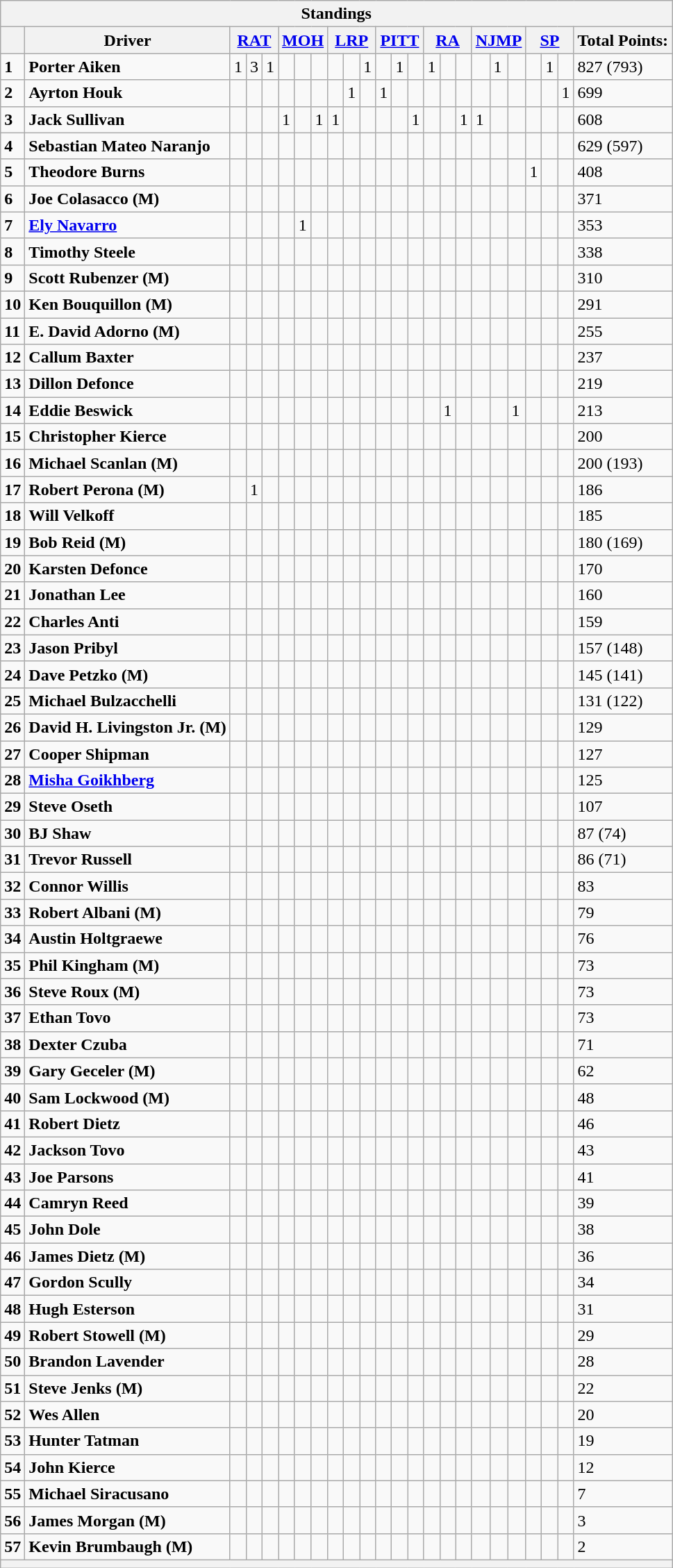<table class="wikitable">
<tr>
<th colspan="24">Standings</th>
</tr>
<tr>
<th></th>
<th>Driver</th>
<th colspan="3"><a href='#'>RAT</a></th>
<th colspan="3"><a href='#'>MOH</a></th>
<th colspan="3"><a href='#'>LRP</a></th>
<th colspan="3"><a href='#'>PITT</a></th>
<th colspan="3"><a href='#'>RA</a></th>
<th colspan="3"><a href='#'>NJMP</a></th>
<th colspan="3"><a href='#'>SP</a></th>
<th>Total Points:</th>
</tr>
<tr>
<td><strong>1</strong></td>
<td><strong>Porter Aiken</strong></td>
<td>1</td>
<td>3</td>
<td>1</td>
<td></td>
<td></td>
<td></td>
<td></td>
<td></td>
<td>1</td>
<td></td>
<td>1</td>
<td></td>
<td>1</td>
<td></td>
<td></td>
<td></td>
<td>1</td>
<td></td>
<td></td>
<td>1</td>
<td></td>
<td>827 (793)</td>
</tr>
<tr>
<td><strong>2</strong></td>
<td><strong>Ayrton Houk</strong></td>
<td></td>
<td></td>
<td></td>
<td></td>
<td></td>
<td></td>
<td></td>
<td>1</td>
<td></td>
<td>1</td>
<td></td>
<td></td>
<td></td>
<td></td>
<td></td>
<td></td>
<td></td>
<td></td>
<td></td>
<td></td>
<td>1</td>
<td>699</td>
</tr>
<tr>
<td><strong>3</strong></td>
<td><strong>Jack Sullivan</strong></td>
<td></td>
<td></td>
<td></td>
<td>1</td>
<td></td>
<td>1</td>
<td>1</td>
<td></td>
<td></td>
<td></td>
<td></td>
<td>1</td>
<td></td>
<td></td>
<td>1</td>
<td>1</td>
<td></td>
<td></td>
<td></td>
<td></td>
<td></td>
<td>608</td>
</tr>
<tr>
<td><strong>4</strong></td>
<td><strong>Sebastian Mateo Naranjo</strong></td>
<td></td>
<td></td>
<td></td>
<td></td>
<td></td>
<td></td>
<td></td>
<td></td>
<td></td>
<td></td>
<td></td>
<td></td>
<td></td>
<td></td>
<td></td>
<td></td>
<td></td>
<td></td>
<td></td>
<td></td>
<td></td>
<td>629 (597)</td>
</tr>
<tr>
<td><strong>5</strong></td>
<td><strong>Theodore Burns</strong></td>
<td></td>
<td></td>
<td></td>
<td></td>
<td></td>
<td></td>
<td></td>
<td></td>
<td></td>
<td></td>
<td></td>
<td></td>
<td></td>
<td></td>
<td></td>
<td></td>
<td></td>
<td></td>
<td>1</td>
<td></td>
<td></td>
<td>408</td>
</tr>
<tr>
<td><strong>6</strong></td>
<td><strong>Joe Colasacco (M)</strong></td>
<td></td>
<td></td>
<td></td>
<td></td>
<td></td>
<td></td>
<td></td>
<td></td>
<td></td>
<td></td>
<td></td>
<td></td>
<td></td>
<td></td>
<td></td>
<td></td>
<td></td>
<td></td>
<td></td>
<td></td>
<td></td>
<td>371</td>
</tr>
<tr>
<td><strong>7</strong></td>
<td><strong><a href='#'>Ely Navarro</a></strong></td>
<td></td>
<td></td>
<td></td>
<td></td>
<td>1</td>
<td></td>
<td></td>
<td></td>
<td></td>
<td></td>
<td></td>
<td></td>
<td></td>
<td></td>
<td></td>
<td></td>
<td></td>
<td></td>
<td></td>
<td></td>
<td></td>
<td>353</td>
</tr>
<tr>
<td><strong>8</strong></td>
<td><strong>Timothy Steele</strong></td>
<td></td>
<td></td>
<td></td>
<td></td>
<td></td>
<td></td>
<td></td>
<td></td>
<td></td>
<td></td>
<td></td>
<td></td>
<td></td>
<td></td>
<td></td>
<td></td>
<td></td>
<td></td>
<td></td>
<td></td>
<td></td>
<td>338</td>
</tr>
<tr>
<td><strong>9</strong></td>
<td><strong>Scott Rubenzer (M)</strong></td>
<td></td>
<td></td>
<td></td>
<td></td>
<td></td>
<td></td>
<td></td>
<td></td>
<td></td>
<td></td>
<td></td>
<td></td>
<td></td>
<td></td>
<td></td>
<td></td>
<td></td>
<td></td>
<td></td>
<td></td>
<td></td>
<td>310</td>
</tr>
<tr>
<td><strong>10</strong></td>
<td><strong>Ken Bouquillon (M)</strong></td>
<td></td>
<td></td>
<td></td>
<td></td>
<td></td>
<td></td>
<td></td>
<td></td>
<td></td>
<td></td>
<td></td>
<td></td>
<td></td>
<td></td>
<td></td>
<td></td>
<td></td>
<td></td>
<td></td>
<td></td>
<td></td>
<td>291</td>
</tr>
<tr>
<td><strong>11</strong></td>
<td><strong>E. David Adorno (M)</strong></td>
<td></td>
<td></td>
<td></td>
<td></td>
<td></td>
<td></td>
<td></td>
<td></td>
<td></td>
<td></td>
<td></td>
<td></td>
<td></td>
<td></td>
<td></td>
<td></td>
<td></td>
<td></td>
<td></td>
<td></td>
<td></td>
<td>255</td>
</tr>
<tr>
<td><strong>12</strong></td>
<td><strong>Callum Baxter</strong></td>
<td></td>
<td></td>
<td></td>
<td></td>
<td></td>
<td></td>
<td></td>
<td></td>
<td></td>
<td></td>
<td></td>
<td></td>
<td></td>
<td></td>
<td></td>
<td></td>
<td></td>
<td></td>
<td></td>
<td></td>
<td></td>
<td>237</td>
</tr>
<tr>
<td><strong>13</strong></td>
<td><strong>Dillon Defonce</strong></td>
<td></td>
<td></td>
<td></td>
<td></td>
<td></td>
<td></td>
<td></td>
<td></td>
<td></td>
<td></td>
<td></td>
<td></td>
<td></td>
<td></td>
<td></td>
<td></td>
<td></td>
<td></td>
<td></td>
<td></td>
<td></td>
<td>219</td>
</tr>
<tr>
<td><strong>14</strong></td>
<td><strong>Eddie Beswick</strong></td>
<td></td>
<td></td>
<td></td>
<td></td>
<td></td>
<td></td>
<td></td>
<td></td>
<td></td>
<td></td>
<td></td>
<td></td>
<td></td>
<td>1</td>
<td></td>
<td></td>
<td></td>
<td>1</td>
<td></td>
<td></td>
<td></td>
<td>213</td>
</tr>
<tr>
<td><strong>15</strong></td>
<td><strong>Christopher Kierce</strong></td>
<td></td>
<td></td>
<td></td>
<td></td>
<td></td>
<td></td>
<td></td>
<td></td>
<td></td>
<td></td>
<td></td>
<td></td>
<td></td>
<td></td>
<td></td>
<td></td>
<td></td>
<td></td>
<td></td>
<td></td>
<td></td>
<td>200</td>
</tr>
<tr>
<td><strong>16</strong></td>
<td><strong>Michael Scanlan (M)</strong></td>
<td></td>
<td></td>
<td></td>
<td></td>
<td></td>
<td></td>
<td></td>
<td></td>
<td></td>
<td></td>
<td></td>
<td></td>
<td></td>
<td></td>
<td></td>
<td></td>
<td></td>
<td></td>
<td></td>
<td></td>
<td></td>
<td>200 (193)</td>
</tr>
<tr>
<td><strong>17</strong></td>
<td><strong>Robert Perona (M)</strong></td>
<td></td>
<td>1</td>
<td></td>
<td></td>
<td></td>
<td></td>
<td></td>
<td></td>
<td></td>
<td></td>
<td></td>
<td></td>
<td></td>
<td></td>
<td></td>
<td></td>
<td></td>
<td></td>
<td></td>
<td></td>
<td></td>
<td>186</td>
</tr>
<tr>
<td><strong>18</strong></td>
<td><strong>Will Velkoff</strong></td>
<td></td>
<td></td>
<td></td>
<td></td>
<td></td>
<td></td>
<td></td>
<td></td>
<td></td>
<td></td>
<td></td>
<td></td>
<td></td>
<td></td>
<td></td>
<td></td>
<td></td>
<td></td>
<td></td>
<td></td>
<td></td>
<td>185</td>
</tr>
<tr>
<td><strong>19</strong></td>
<td><strong>Bob Reid (M)</strong></td>
<td></td>
<td></td>
<td></td>
<td></td>
<td></td>
<td></td>
<td></td>
<td></td>
<td></td>
<td></td>
<td></td>
<td></td>
<td></td>
<td></td>
<td></td>
<td></td>
<td></td>
<td></td>
<td></td>
<td></td>
<td></td>
<td>180 (169)</td>
</tr>
<tr>
<td><strong>20</strong></td>
<td><strong>Karsten Defonce</strong></td>
<td></td>
<td></td>
<td></td>
<td></td>
<td></td>
<td></td>
<td></td>
<td></td>
<td></td>
<td></td>
<td></td>
<td></td>
<td></td>
<td></td>
<td></td>
<td></td>
<td></td>
<td></td>
<td></td>
<td></td>
<td></td>
<td>170</td>
</tr>
<tr>
<td><strong>21</strong></td>
<td><strong>Jonathan Lee</strong></td>
<td></td>
<td></td>
<td></td>
<td></td>
<td></td>
<td></td>
<td></td>
<td></td>
<td></td>
<td></td>
<td></td>
<td></td>
<td></td>
<td></td>
<td></td>
<td></td>
<td></td>
<td></td>
<td></td>
<td></td>
<td></td>
<td>160</td>
</tr>
<tr>
<td><strong>22</strong></td>
<td><strong>Charles Anti</strong></td>
<td></td>
<td></td>
<td></td>
<td></td>
<td></td>
<td></td>
<td></td>
<td></td>
<td></td>
<td></td>
<td></td>
<td></td>
<td></td>
<td></td>
<td></td>
<td></td>
<td></td>
<td></td>
<td></td>
<td></td>
<td></td>
<td>159</td>
</tr>
<tr>
<td><strong>23</strong></td>
<td><strong>Jason Pribyl</strong></td>
<td></td>
<td></td>
<td></td>
<td></td>
<td></td>
<td></td>
<td></td>
<td></td>
<td></td>
<td></td>
<td></td>
<td></td>
<td></td>
<td></td>
<td></td>
<td></td>
<td></td>
<td></td>
<td></td>
<td></td>
<td></td>
<td>157 (148)</td>
</tr>
<tr>
<td><strong>24</strong></td>
<td><strong>Dave Petzko (M)</strong></td>
<td></td>
<td></td>
<td></td>
<td></td>
<td></td>
<td></td>
<td></td>
<td></td>
<td></td>
<td></td>
<td></td>
<td></td>
<td></td>
<td></td>
<td></td>
<td></td>
<td></td>
<td></td>
<td></td>
<td></td>
<td></td>
<td>145 (141)</td>
</tr>
<tr>
<td><strong>25</strong></td>
<td><strong>Michael Bulzacchelli</strong></td>
<td></td>
<td></td>
<td></td>
<td></td>
<td></td>
<td></td>
<td></td>
<td></td>
<td></td>
<td></td>
<td></td>
<td></td>
<td></td>
<td></td>
<td></td>
<td></td>
<td></td>
<td></td>
<td></td>
<td></td>
<td></td>
<td>131 (122)</td>
</tr>
<tr>
<td><strong>26</strong></td>
<td><strong>David H. Livingston Jr. (M)</strong></td>
<td></td>
<td></td>
<td></td>
<td></td>
<td></td>
<td></td>
<td></td>
<td></td>
<td></td>
<td></td>
<td></td>
<td></td>
<td></td>
<td></td>
<td></td>
<td></td>
<td></td>
<td></td>
<td></td>
<td></td>
<td></td>
<td>129</td>
</tr>
<tr>
<td><strong>27</strong></td>
<td><strong>Cooper Shipman</strong></td>
<td></td>
<td></td>
<td></td>
<td></td>
<td></td>
<td></td>
<td></td>
<td></td>
<td></td>
<td></td>
<td></td>
<td></td>
<td></td>
<td></td>
<td></td>
<td></td>
<td></td>
<td></td>
<td></td>
<td></td>
<td></td>
<td>127</td>
</tr>
<tr>
<td><strong>28</strong></td>
<td><strong><a href='#'>Misha Goikhberg</a></strong></td>
<td></td>
<td></td>
<td></td>
<td></td>
<td></td>
<td></td>
<td></td>
<td></td>
<td></td>
<td></td>
<td></td>
<td></td>
<td></td>
<td></td>
<td></td>
<td></td>
<td></td>
<td></td>
<td></td>
<td></td>
<td></td>
<td>125</td>
</tr>
<tr>
<td><strong>29</strong></td>
<td><strong>Steve Oseth</strong></td>
<td></td>
<td></td>
<td></td>
<td></td>
<td></td>
<td></td>
<td></td>
<td></td>
<td></td>
<td></td>
<td></td>
<td></td>
<td></td>
<td></td>
<td></td>
<td></td>
<td></td>
<td></td>
<td></td>
<td></td>
<td></td>
<td>107</td>
</tr>
<tr>
<td><strong>30</strong></td>
<td><strong>BJ Shaw</strong></td>
<td></td>
<td></td>
<td></td>
<td></td>
<td></td>
<td></td>
<td></td>
<td></td>
<td></td>
<td></td>
<td></td>
<td></td>
<td></td>
<td></td>
<td></td>
<td></td>
<td></td>
<td></td>
<td></td>
<td></td>
<td></td>
<td>87 (74)</td>
</tr>
<tr>
<td><strong>31</strong></td>
<td><strong>Trevor Russell</strong></td>
<td></td>
<td></td>
<td></td>
<td></td>
<td></td>
<td></td>
<td></td>
<td></td>
<td></td>
<td></td>
<td></td>
<td></td>
<td></td>
<td></td>
<td></td>
<td></td>
<td></td>
<td></td>
<td></td>
<td></td>
<td></td>
<td>86 (71)</td>
</tr>
<tr>
<td><strong>32</strong></td>
<td><strong>Connor Willis</strong></td>
<td></td>
<td></td>
<td></td>
<td></td>
<td></td>
<td></td>
<td></td>
<td></td>
<td></td>
<td></td>
<td></td>
<td></td>
<td></td>
<td></td>
<td></td>
<td></td>
<td></td>
<td></td>
<td></td>
<td></td>
<td></td>
<td>83</td>
</tr>
<tr>
<td><strong>33</strong></td>
<td><strong>Robert Albani (M)</strong></td>
<td></td>
<td></td>
<td></td>
<td></td>
<td></td>
<td></td>
<td></td>
<td></td>
<td></td>
<td></td>
<td></td>
<td></td>
<td></td>
<td></td>
<td></td>
<td></td>
<td></td>
<td></td>
<td></td>
<td></td>
<td></td>
<td>79</td>
</tr>
<tr>
<td><strong>34</strong></td>
<td><strong>Austin Holtgraewe</strong></td>
<td></td>
<td></td>
<td></td>
<td></td>
<td></td>
<td></td>
<td></td>
<td></td>
<td></td>
<td></td>
<td></td>
<td></td>
<td></td>
<td></td>
<td></td>
<td></td>
<td></td>
<td></td>
<td></td>
<td></td>
<td></td>
<td>76</td>
</tr>
<tr>
<td><strong>35</strong></td>
<td><strong>Phil Kingham (M)</strong></td>
<td></td>
<td></td>
<td></td>
<td></td>
<td></td>
<td></td>
<td></td>
<td></td>
<td></td>
<td></td>
<td></td>
<td></td>
<td></td>
<td></td>
<td></td>
<td></td>
<td></td>
<td></td>
<td></td>
<td></td>
<td></td>
<td>73</td>
</tr>
<tr>
<td><strong>36</strong></td>
<td><strong>Steve Roux (M)</strong></td>
<td></td>
<td></td>
<td></td>
<td></td>
<td></td>
<td></td>
<td></td>
<td></td>
<td></td>
<td></td>
<td></td>
<td></td>
<td></td>
<td></td>
<td></td>
<td></td>
<td></td>
<td></td>
<td></td>
<td></td>
<td></td>
<td>73</td>
</tr>
<tr>
<td><strong>37</strong></td>
<td><strong>Ethan Tovo</strong></td>
<td></td>
<td></td>
<td></td>
<td></td>
<td></td>
<td></td>
<td></td>
<td></td>
<td></td>
<td></td>
<td></td>
<td></td>
<td></td>
<td></td>
<td></td>
<td></td>
<td></td>
<td></td>
<td></td>
<td></td>
<td></td>
<td>73</td>
</tr>
<tr>
<td><strong>38</strong></td>
<td><strong>Dexter Czuba</strong></td>
<td></td>
<td></td>
<td></td>
<td></td>
<td></td>
<td></td>
<td></td>
<td></td>
<td></td>
<td></td>
<td></td>
<td></td>
<td></td>
<td></td>
<td></td>
<td></td>
<td></td>
<td></td>
<td></td>
<td></td>
<td></td>
<td>71</td>
</tr>
<tr>
<td><strong>39</strong></td>
<td><strong>Gary Geceler (M)</strong></td>
<td></td>
<td></td>
<td></td>
<td></td>
<td></td>
<td></td>
<td></td>
<td></td>
<td></td>
<td></td>
<td></td>
<td></td>
<td></td>
<td></td>
<td></td>
<td></td>
<td></td>
<td></td>
<td></td>
<td></td>
<td></td>
<td>62</td>
</tr>
<tr>
<td><strong>40</strong></td>
<td><strong>Sam Lockwood (M)</strong></td>
<td></td>
<td></td>
<td></td>
<td></td>
<td></td>
<td></td>
<td></td>
<td></td>
<td></td>
<td></td>
<td></td>
<td></td>
<td></td>
<td></td>
<td></td>
<td></td>
<td></td>
<td></td>
<td></td>
<td></td>
<td></td>
<td>48</td>
</tr>
<tr>
<td><strong>41</strong></td>
<td><strong>Robert Dietz</strong></td>
<td></td>
<td></td>
<td></td>
<td></td>
<td></td>
<td></td>
<td></td>
<td></td>
<td></td>
<td></td>
<td></td>
<td></td>
<td></td>
<td></td>
<td></td>
<td></td>
<td></td>
<td></td>
<td></td>
<td></td>
<td></td>
<td>46</td>
</tr>
<tr>
<td><strong>42</strong></td>
<td><strong>Jackson Tovo</strong></td>
<td></td>
<td></td>
<td></td>
<td></td>
<td></td>
<td></td>
<td></td>
<td></td>
<td></td>
<td></td>
<td></td>
<td></td>
<td></td>
<td></td>
<td></td>
<td></td>
<td></td>
<td></td>
<td></td>
<td></td>
<td></td>
<td>43</td>
</tr>
<tr>
<td><strong>43</strong></td>
<td><strong>Joe Parsons</strong></td>
<td></td>
<td></td>
<td></td>
<td></td>
<td></td>
<td></td>
<td></td>
<td></td>
<td></td>
<td></td>
<td></td>
<td></td>
<td></td>
<td></td>
<td></td>
<td></td>
<td></td>
<td></td>
<td></td>
<td></td>
<td></td>
<td>41</td>
</tr>
<tr>
<td><strong>44</strong></td>
<td><strong>Camryn Reed</strong></td>
<td></td>
<td></td>
<td></td>
<td></td>
<td></td>
<td></td>
<td></td>
<td></td>
<td></td>
<td></td>
<td></td>
<td></td>
<td></td>
<td></td>
<td></td>
<td></td>
<td></td>
<td></td>
<td></td>
<td></td>
<td></td>
<td>39</td>
</tr>
<tr>
<td><strong>45</strong></td>
<td><strong>John Dole</strong></td>
<td></td>
<td></td>
<td></td>
<td></td>
<td></td>
<td></td>
<td></td>
<td></td>
<td></td>
<td></td>
<td></td>
<td></td>
<td></td>
<td></td>
<td></td>
<td></td>
<td></td>
<td></td>
<td></td>
<td></td>
<td></td>
<td>38</td>
</tr>
<tr>
<td><strong>46</strong></td>
<td><strong>James Dietz (M)</strong></td>
<td></td>
<td></td>
<td></td>
<td></td>
<td></td>
<td></td>
<td></td>
<td></td>
<td></td>
<td></td>
<td></td>
<td></td>
<td></td>
<td></td>
<td></td>
<td></td>
<td></td>
<td></td>
<td></td>
<td></td>
<td></td>
<td>36</td>
</tr>
<tr>
<td><strong>47</strong></td>
<td><strong>Gordon Scully</strong></td>
<td></td>
<td></td>
<td></td>
<td></td>
<td></td>
<td></td>
<td></td>
<td></td>
<td></td>
<td></td>
<td></td>
<td></td>
<td></td>
<td></td>
<td></td>
<td></td>
<td></td>
<td></td>
<td></td>
<td></td>
<td></td>
<td>34</td>
</tr>
<tr>
<td><strong>48</strong></td>
<td><strong>Hugh Esterson</strong></td>
<td></td>
<td></td>
<td></td>
<td></td>
<td></td>
<td></td>
<td></td>
<td></td>
<td></td>
<td></td>
<td></td>
<td></td>
<td></td>
<td></td>
<td></td>
<td></td>
<td></td>
<td></td>
<td></td>
<td></td>
<td></td>
<td>31</td>
</tr>
<tr>
<td><strong>49</strong></td>
<td><strong>Robert Stowell (M)</strong></td>
<td></td>
<td></td>
<td></td>
<td></td>
<td></td>
<td></td>
<td></td>
<td></td>
<td></td>
<td></td>
<td></td>
<td></td>
<td></td>
<td></td>
<td></td>
<td></td>
<td></td>
<td></td>
<td></td>
<td></td>
<td></td>
<td>29</td>
</tr>
<tr>
<td><strong>50</strong></td>
<td><strong>Brandon Lavender</strong></td>
<td></td>
<td></td>
<td></td>
<td></td>
<td></td>
<td></td>
<td></td>
<td></td>
<td></td>
<td></td>
<td></td>
<td></td>
<td></td>
<td></td>
<td></td>
<td></td>
<td></td>
<td></td>
<td></td>
<td></td>
<td></td>
<td>28</td>
</tr>
<tr>
<td><strong>51</strong></td>
<td><strong>Steve Jenks (M)</strong></td>
<td></td>
<td></td>
<td></td>
<td></td>
<td></td>
<td></td>
<td></td>
<td></td>
<td></td>
<td></td>
<td></td>
<td></td>
<td></td>
<td></td>
<td></td>
<td></td>
<td></td>
<td></td>
<td></td>
<td></td>
<td></td>
<td>22</td>
</tr>
<tr>
<td><strong>52</strong></td>
<td><strong>Wes Allen</strong></td>
<td></td>
<td></td>
<td></td>
<td></td>
<td></td>
<td></td>
<td></td>
<td></td>
<td></td>
<td></td>
<td></td>
<td></td>
<td></td>
<td></td>
<td></td>
<td></td>
<td></td>
<td></td>
<td></td>
<td></td>
<td></td>
<td>20</td>
</tr>
<tr>
<td><strong>53</strong></td>
<td><strong>Hunter Tatman</strong></td>
<td></td>
<td></td>
<td></td>
<td></td>
<td></td>
<td></td>
<td></td>
<td></td>
<td></td>
<td></td>
<td></td>
<td></td>
<td></td>
<td></td>
<td></td>
<td></td>
<td></td>
<td></td>
<td></td>
<td></td>
<td></td>
<td>19</td>
</tr>
<tr>
<td><strong>54</strong></td>
<td><strong>John Kierce</strong></td>
<td></td>
<td></td>
<td></td>
<td></td>
<td></td>
<td></td>
<td></td>
<td></td>
<td></td>
<td></td>
<td></td>
<td></td>
<td></td>
<td></td>
<td></td>
<td></td>
<td></td>
<td></td>
<td></td>
<td></td>
<td></td>
<td>12</td>
</tr>
<tr>
<td><strong>55</strong></td>
<td><strong>Michael Siracusano</strong></td>
<td></td>
<td></td>
<td></td>
<td></td>
<td></td>
<td></td>
<td></td>
<td></td>
<td></td>
<td></td>
<td></td>
<td></td>
<td></td>
<td></td>
<td></td>
<td></td>
<td></td>
<td></td>
<td></td>
<td></td>
<td></td>
<td>7</td>
</tr>
<tr>
<td><strong>56</strong></td>
<td><strong>James Morgan (M)</strong></td>
<td></td>
<td></td>
<td></td>
<td></td>
<td></td>
<td></td>
<td></td>
<td></td>
<td></td>
<td></td>
<td></td>
<td></td>
<td></td>
<td></td>
<td></td>
<td></td>
<td></td>
<td></td>
<td></td>
<td></td>
<td></td>
<td>3</td>
</tr>
<tr>
<td><strong>57</strong></td>
<td><strong>Kevin Brumbaugh (M)</strong></td>
<td></td>
<td></td>
<td></td>
<td></td>
<td></td>
<td></td>
<td></td>
<td></td>
<td></td>
<td></td>
<td></td>
<td></td>
<td></td>
<td></td>
<td></td>
<td></td>
<td></td>
<td></td>
<td></td>
<td></td>
<td></td>
<td>2</td>
</tr>
<tr>
<th colspan="24"></th>
</tr>
</table>
